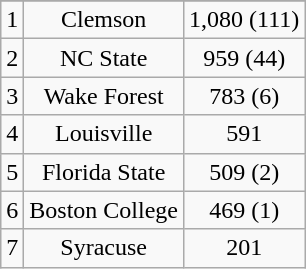<table class="wikitable" style="display: inline-table; text-align:center;">
<tr>
</tr>
<tr align="center">
<td>1</td>
<td>Clemson</td>
<td>1,080 (111)</td>
</tr>
<tr>
<td>2</td>
<td>NC State</td>
<td>959 (44)</td>
</tr>
<tr>
<td>3</td>
<td>Wake Forest</td>
<td>783 (6)</td>
</tr>
<tr>
<td>4</td>
<td>Louisville</td>
<td>591</td>
</tr>
<tr>
<td>5</td>
<td>Florida State</td>
<td>509 (2)</td>
</tr>
<tr>
<td>6</td>
<td>Boston College</td>
<td>469 (1)</td>
</tr>
<tr>
<td>7</td>
<td>Syracuse</td>
<td>201</td>
</tr>
</table>
